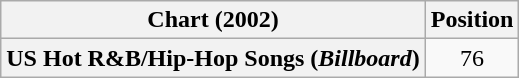<table class="wikitable plainrowheaders" style="text-align:center">
<tr>
<th>Chart (2002)</th>
<th>Position</th>
</tr>
<tr>
<th scope="row">US Hot R&B/Hip-Hop Songs (<em>Billboard</em>)</th>
<td>76</td>
</tr>
</table>
